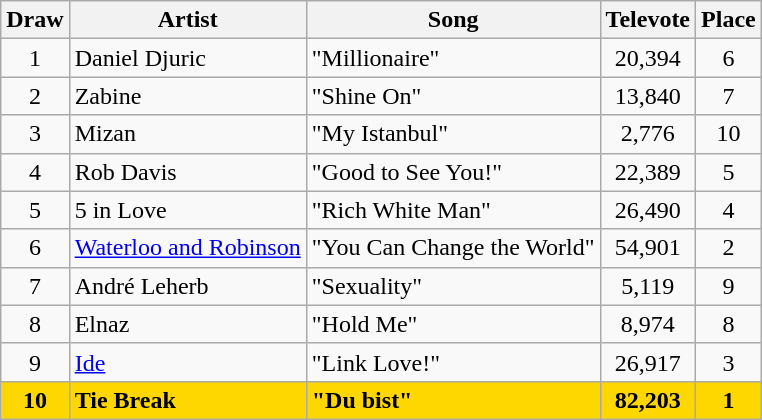<table class="sortable wikitable" style="margin: 1em auto 1em auto; text-align:center">
<tr>
<th>Draw</th>
<th>Artist</th>
<th>Song</th>
<th>Televote</th>
<th>Place</th>
</tr>
<tr>
<td>1</td>
<td align="left">Daniel Djuric</td>
<td align="left">"Millionaire"</td>
<td>20,394</td>
<td>6</td>
</tr>
<tr>
<td>2</td>
<td align="left">Zabine</td>
<td align="left">"Shine On"</td>
<td>13,840</td>
<td>7</td>
</tr>
<tr>
<td>3</td>
<td align="left">Mizan</td>
<td align="left">"My Istanbul"</td>
<td>2,776</td>
<td>10</td>
</tr>
<tr>
<td>4</td>
<td align="left">Rob Davis</td>
<td align="left">"Good to See You!"</td>
<td>22,389</td>
<td>5</td>
</tr>
<tr>
<td>5</td>
<td align="left">5 in Love</td>
<td align="left">"Rich White Man"</td>
<td>26,490</td>
<td>4</td>
</tr>
<tr>
<td>6</td>
<td align="left"><a href='#'>Waterloo and Robinson</a></td>
<td align="left">"You Can Change the World"</td>
<td>54,901</td>
<td>2</td>
</tr>
<tr>
<td>7</td>
<td align="left">André Leherb</td>
<td align="left">"Sexuality"</td>
<td>5,119</td>
<td>9</td>
</tr>
<tr>
<td>8</td>
<td align="left">Elnaz</td>
<td align="left">"Hold Me"</td>
<td>8,974</td>
<td>8</td>
</tr>
<tr>
<td>9</td>
<td align="left"><a href='#'>Ide</a></td>
<td align="left">"Link Love!"</td>
<td>26,917</td>
<td>3</td>
</tr>
<tr style="font-weight:bold; background:gold;">
<td>10</td>
<td align="left">Tie Break</td>
<td align="left">"Du bist"</td>
<td>82,203</td>
<td>1</td>
</tr>
</table>
